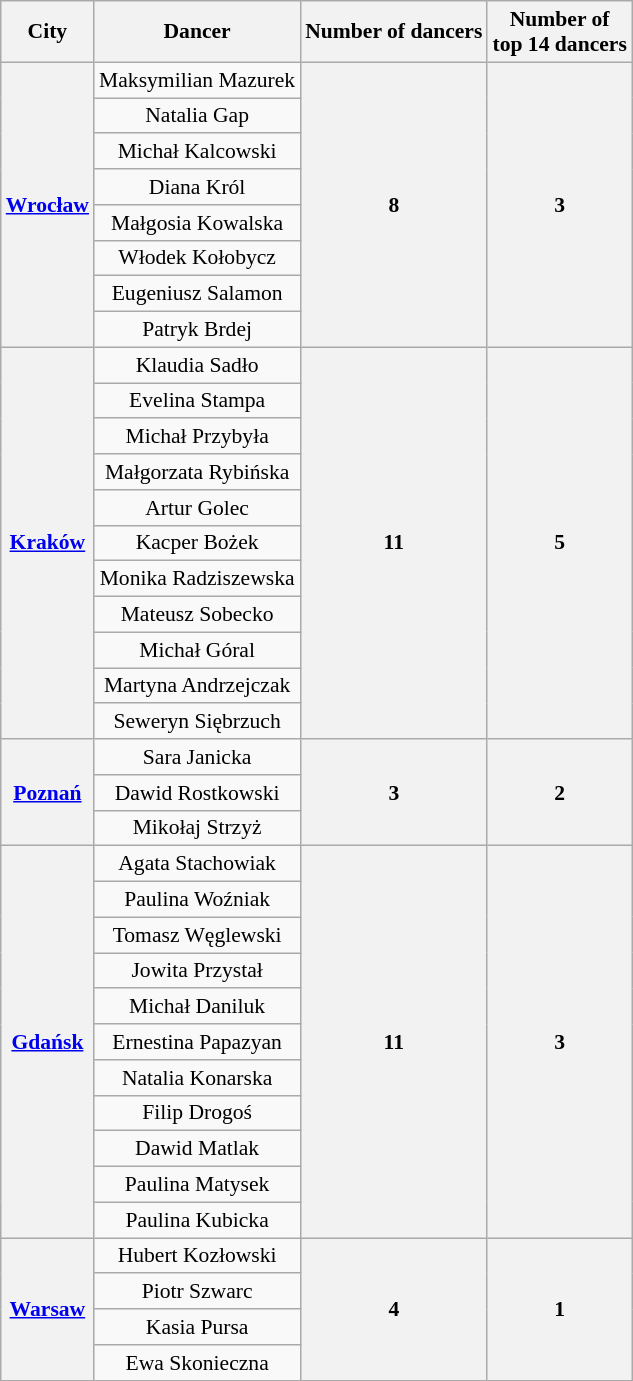<table class="wikitable" style="font-size:90%; text-align:center">
<tr>
<th>City</th>
<th>Dancer</th>
<th>Number of dancers</th>
<th>Number of<br>top 14 dancers</th>
</tr>
<tr>
<th rowspan="8"><a href='#'>Wrocław</a></th>
<td>Maksymilian Mazurek</td>
<th rowspan="8">8</th>
<th rowspan="8">3</th>
</tr>
<tr>
<td>Natalia Gap</td>
</tr>
<tr>
<td>Michał Kalcowski</td>
</tr>
<tr>
<td>Diana Król</td>
</tr>
<tr>
<td>Małgosia Kowalska</td>
</tr>
<tr>
<td>Włodek Kołobycz</td>
</tr>
<tr>
<td>Eugeniusz Salamon</td>
</tr>
<tr>
<td>Patryk Brdej</td>
</tr>
<tr>
<th rowspan="11"><a href='#'>Kraków</a></th>
<td>Klaudia Sadło</td>
<th rowspan="11">11</th>
<th rowspan="11">5</th>
</tr>
<tr>
<td>Evelina Stampa</td>
</tr>
<tr>
<td>Michał Przybyła</td>
</tr>
<tr>
<td>Małgorzata Rybińska</td>
</tr>
<tr>
<td>Artur Golec</td>
</tr>
<tr>
<td>Kacper Bożek</td>
</tr>
<tr>
<td>Monika Radziszewska</td>
</tr>
<tr>
<td>Mateusz Sobecko</td>
</tr>
<tr>
<td>Michał Góral</td>
</tr>
<tr>
<td>Martyna Andrzejczak</td>
</tr>
<tr>
<td>Seweryn Siębrzuch</td>
</tr>
<tr>
<th rowspan="3"><a href='#'>Poznań</a></th>
<td>Sara Janicka</td>
<th rowspan="3">3</th>
<th rowspan="3">2</th>
</tr>
<tr>
<td>Dawid Rostkowski</td>
</tr>
<tr>
<td>Mikołaj Strzyż</td>
</tr>
<tr>
<th rowspan="11"><a href='#'>Gdańsk</a></th>
<td>Agata Stachowiak</td>
<th rowspan="11">11</th>
<th rowspan="11">3</th>
</tr>
<tr>
<td>Paulina Woźniak</td>
</tr>
<tr>
<td>Tomasz Węglewski</td>
</tr>
<tr>
<td>Jowita Przystał</td>
</tr>
<tr>
<td>Michał Daniluk</td>
</tr>
<tr>
<td>Ernestina Papazyan</td>
</tr>
<tr>
<td>Natalia Konarska</td>
</tr>
<tr>
<td>Filip Drogoś</td>
</tr>
<tr>
<td>Dawid Matlak</td>
</tr>
<tr>
<td>Paulina Matysek</td>
</tr>
<tr>
<td>Paulina Kubicka</td>
</tr>
<tr>
<th rowspan="4"><a href='#'>Warsaw</a></th>
<td>Hubert Kozłowski</td>
<th rowspan="4">4</th>
<th rowspan="4">1</th>
</tr>
<tr>
<td>Piotr Szwarc</td>
</tr>
<tr>
<td>Kasia Pursa</td>
</tr>
<tr>
<td>Ewa Skonieczna</td>
</tr>
</table>
